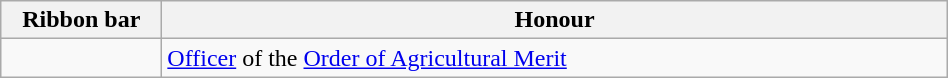<table class="wikitable"  style="width: 50%">
<tr>
<th style="width:100px;">Ribbon bar</th>
<th>Honour</th>
</tr>
<tr>
<td></td>
<td><a href='#'>Officer</a> of the <a href='#'>Order of Agricultural Merit</a></td>
</tr>
</table>
